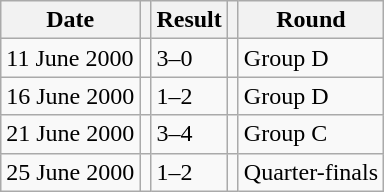<table class="wikitable">
<tr>
<th>Date</th>
<th></th>
<th>Result</th>
<th></th>
<th>Round</th>
</tr>
<tr>
<td>11 June 2000</td>
<td></td>
<td>3–0</td>
<td></td>
<td>Group D</td>
</tr>
<tr>
<td>16 June 2000</td>
<td></td>
<td>1–2</td>
<td></td>
<td>Group D</td>
</tr>
<tr>
<td>21 June 2000</td>
<td></td>
<td>3–4</td>
<td></td>
<td>Group C</td>
</tr>
<tr>
<td>25 June 2000</td>
<td></td>
<td>1–2</td>
<td></td>
<td>Quarter-finals</td>
</tr>
</table>
